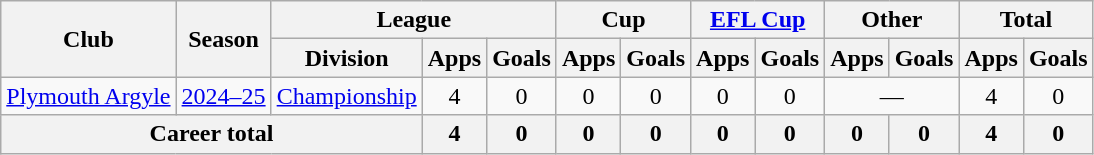<table class="wikitable" style="text-align:center">
<tr>
<th rowspan="2">Club</th>
<th rowspan="2">Season</th>
<th colspan="3">League</th>
<th colspan="2">Cup</th>
<th colspan="2"><a href='#'>EFL Cup</a></th>
<th colspan="2">Other</th>
<th colspan="2">Total</th>
</tr>
<tr>
<th>Division</th>
<th>Apps</th>
<th>Goals</th>
<th>Apps</th>
<th>Goals</th>
<th>Apps</th>
<th>Goals</th>
<th>Apps</th>
<th>Goals</th>
<th>Apps</th>
<th>Goals</th>
</tr>
<tr>
<td><a href='#'>Plymouth Argyle</a></td>
<td><a href='#'>2024–25</a></td>
<td><a href='#'>Championship</a></td>
<td>4</td>
<td>0</td>
<td>0</td>
<td>0</td>
<td>0</td>
<td>0</td>
<td colspan="2">—</td>
<td>4</td>
<td>0</td>
</tr>
<tr>
<th colspan="3">Career total</th>
<th>4</th>
<th>0</th>
<th>0</th>
<th>0</th>
<th>0</th>
<th>0</th>
<th>0</th>
<th>0</th>
<th>4</th>
<th>0</th>
</tr>
</table>
